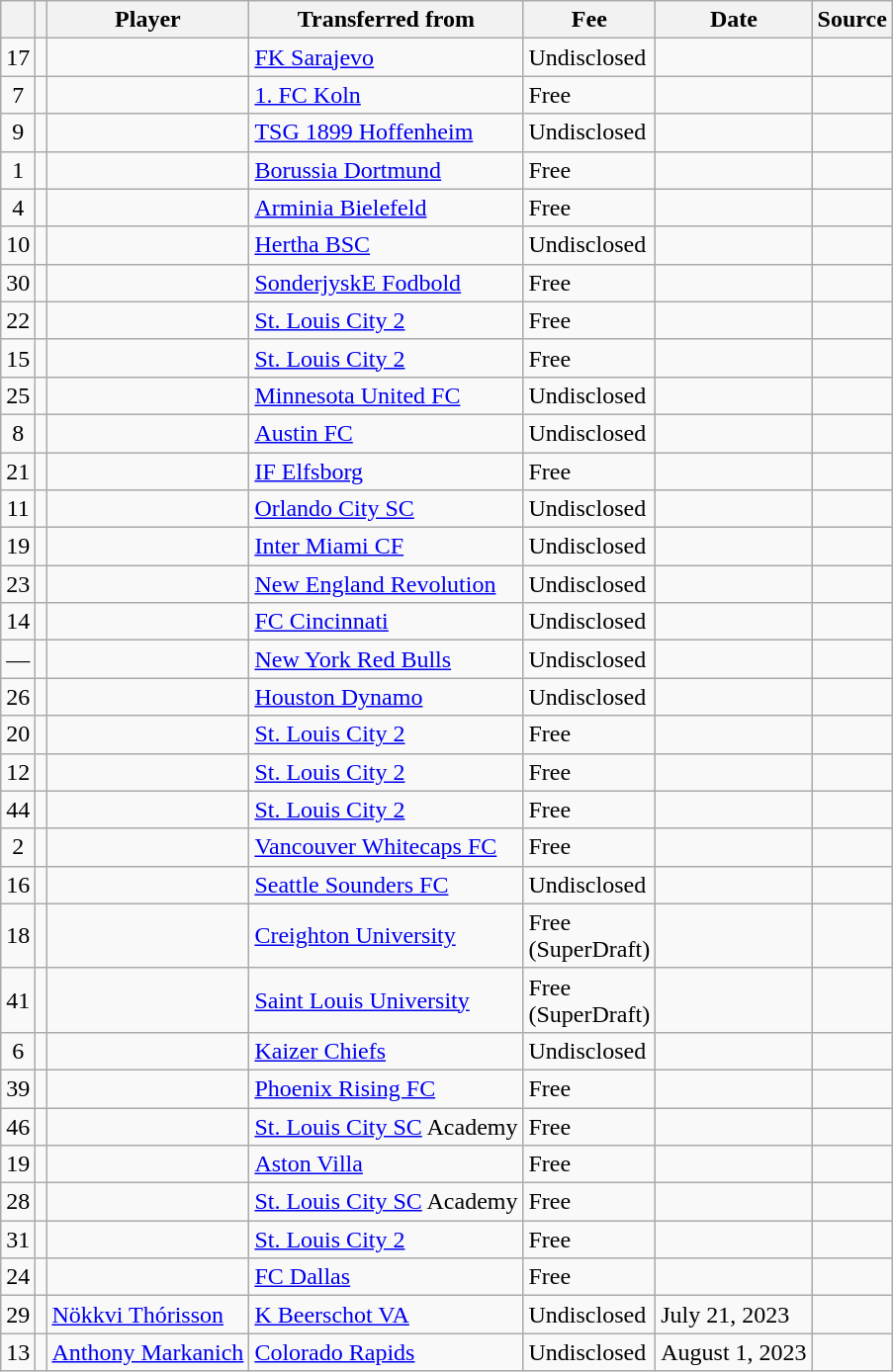<table class="wikitable plainrowheaders sortable">
<tr>
<th></th>
<th></th>
<th scope=col>Player</th>
<th>Transferred from</th>
<th !scope=col; style="width: 65px;">Fee</th>
<th scope=col>Date</th>
<th scope=col>Source</th>
</tr>
<tr>
<td align=center>17</td>
<td align=center></td>
<td></td>
<td> <a href='#'>FK Sarajevo</a></td>
<td>Undisclosed</td>
<td></td>
<td></td>
</tr>
<tr>
<td align=center>7</td>
<td align=center></td>
<td></td>
<td> <a href='#'>1. FC Koln</a></td>
<td>Free</td>
<td></td>
<td></td>
</tr>
<tr>
<td align=center>9</td>
<td align=center></td>
<td></td>
<td> <a href='#'>TSG 1899 Hoffenheim</a></td>
<td>Undisclosed</td>
<td></td>
<td></td>
</tr>
<tr>
<td align=center>1</td>
<td align=center></td>
<td></td>
<td> <a href='#'>Borussia Dortmund</a></td>
<td>Free</td>
<td></td>
<td></td>
</tr>
<tr>
<td align=center>4</td>
<td align=center></td>
<td></td>
<td> <a href='#'>Arminia Bielefeld</a></td>
<td>Free</td>
<td></td>
<td></td>
</tr>
<tr>
<td align=center>10</td>
<td align=center></td>
<td></td>
<td> <a href='#'>Hertha BSC</a></td>
<td>Undisclosed</td>
<td></td>
<td></td>
</tr>
<tr>
<td align=center>30</td>
<td align=center></td>
<td></td>
<td> <a href='#'>SonderjyskE Fodbold</a></td>
<td>Free</td>
<td></td>
<td></td>
</tr>
<tr>
<td align=center>22</td>
<td align=center></td>
<td></td>
<td> <a href='#'>St. Louis City 2</a></td>
<td>Free</td>
<td></td>
<td></td>
</tr>
<tr>
<td align=center>15</td>
<td align=center></td>
<td></td>
<td> <a href='#'>St. Louis City 2</a></td>
<td>Free</td>
<td></td>
<td></td>
</tr>
<tr>
<td align=center>25</td>
<td align=center></td>
<td></td>
<td> <a href='#'>Minnesota United FC</a></td>
<td>Undisclosed</td>
<td></td>
<td></td>
</tr>
<tr>
<td align=center>8</td>
<td align=center></td>
<td></td>
<td> <a href='#'>Austin FC</a></td>
<td>Undisclosed</td>
<td></td>
<td></td>
</tr>
<tr>
<td align=center>21</td>
<td align=center></td>
<td></td>
<td> <a href='#'>IF Elfsborg</a></td>
<td>Free</td>
<td></td>
<td></td>
</tr>
<tr>
<td align=center>11</td>
<td align=center></td>
<td></td>
<td> <a href='#'>Orlando City SC</a></td>
<td>Undisclosed</td>
<td></td>
<td></td>
</tr>
<tr>
<td align=center>19</td>
<td align=center></td>
<td></td>
<td> <a href='#'>Inter Miami CF</a></td>
<td>Undisclosed</td>
<td></td>
<td></td>
</tr>
<tr>
<td align=center>23</td>
<td align=center></td>
<td></td>
<td> <a href='#'>New England Revolution</a></td>
<td>Undisclosed</td>
<td></td>
<td></td>
</tr>
<tr>
<td align=center>14</td>
<td align=center></td>
<td></td>
<td> <a href='#'>FC Cincinnati</a></td>
<td>Undisclosed</td>
<td></td>
<td></td>
</tr>
<tr>
<td align=center>—</td>
<td align=center></td>
<td></td>
<td> <a href='#'>New York Red Bulls</a></td>
<td>Undisclosed</td>
<td></td>
<td></td>
</tr>
<tr>
<td align=center>26</td>
<td align=center></td>
<td></td>
<td> <a href='#'>Houston Dynamo</a></td>
<td>Undisclosed</td>
<td></td>
<td></td>
</tr>
<tr>
<td align=center>20</td>
<td align=center></td>
<td></td>
<td> <a href='#'>St. Louis City 2</a></td>
<td>Free</td>
<td></td>
<td></td>
</tr>
<tr>
<td align=center>12</td>
<td align=center></td>
<td></td>
<td> <a href='#'>St. Louis City 2</a></td>
<td>Free</td>
<td></td>
<td></td>
</tr>
<tr>
<td align=center>44</td>
<td align=center></td>
<td></td>
<td> <a href='#'>St. Louis City 2</a></td>
<td>Free</td>
<td></td>
<td></td>
</tr>
<tr>
<td align=center>2</td>
<td align=center></td>
<td></td>
<td> <a href='#'>Vancouver Whitecaps FC</a></td>
<td>Free</td>
<td></td>
<td></td>
</tr>
<tr>
<td align=center>16</td>
<td align=center></td>
<td></td>
<td> <a href='#'>Seattle Sounders FC</a></td>
<td>Undisclosed</td>
<td></td>
<td></td>
</tr>
<tr>
<td align=center>18</td>
<td align=center></td>
<td></td>
<td> <a href='#'>Creighton University</a></td>
<td>Free (SuperDraft)</td>
<td></td>
<td></td>
</tr>
<tr>
<td align=center>41</td>
<td align=center></td>
<td></td>
<td> <a href='#'>Saint Louis University</a></td>
<td>Free (SuperDraft)</td>
<td></td>
<td></td>
</tr>
<tr>
<td align=center>6</td>
<td align=center></td>
<td></td>
<td> <a href='#'>Kaizer Chiefs</a></td>
<td>Undisclosed</td>
<td></td>
<td></td>
</tr>
<tr>
<td align=center>39</td>
<td align=center></td>
<td></td>
<td> <a href='#'>Phoenix Rising FC</a></td>
<td>Free</td>
<td></td>
<td></td>
</tr>
<tr>
<td align=center>46</td>
<td align=center></td>
<td></td>
<td> <a href='#'>St. Louis City SC</a> Academy</td>
<td>Free</td>
<td></td>
<td></td>
</tr>
<tr>
<td align=center>19</td>
<td align=center></td>
<td></td>
<td> <a href='#'>Aston Villa</a></td>
<td>Free</td>
<td></td>
<td></td>
</tr>
<tr>
<td align=center>28</td>
<td align=center></td>
<td></td>
<td> <a href='#'>St. Louis City SC</a> Academy</td>
<td>Free</td>
<td></td>
<td></td>
</tr>
<tr>
<td align=center>31</td>
<td align=center></td>
<td></td>
<td> <a href='#'>St. Louis City 2</a></td>
<td>Free</td>
<td></td>
<td></td>
</tr>
<tr>
<td align=center>24</td>
<td align=center></td>
<td></td>
<td> <a href='#'>FC Dallas</a></td>
<td>Free</td>
<td></td>
<td></td>
</tr>
<tr>
<td align=center>29</td>
<td align=center></td>
<td> <a href='#'>Nökkvi Thórisson</a></td>
<td> <a href='#'>K Beerschot VA</a></td>
<td>Undisclosed</td>
<td>July 21, 2023</td>
<td></td>
</tr>
<tr>
<td align=center>13</td>
<td align=center></td>
<td> <a href='#'>Anthony Markanich</a></td>
<td> <a href='#'>Colorado Rapids</a></td>
<td>Undisclosed</td>
<td>August 1, 2023</td>
</tr>
</table>
